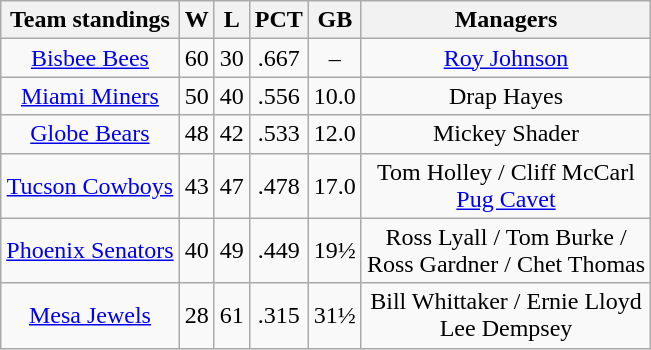<table class="wikitable">
<tr>
<th>Team standings</th>
<th>W</th>
<th>L</th>
<th>PCT</th>
<th>GB</th>
<th>Managers</th>
</tr>
<tr align=center>
<td><a href='#'>Bisbee Bees</a></td>
<td>60</td>
<td>30</td>
<td>.667</td>
<td>–</td>
<td><a href='#'>Roy Johnson</a></td>
</tr>
<tr align=center>
<td><a href='#'>Miami Miners</a></td>
<td>50</td>
<td>40</td>
<td>.556</td>
<td>10.0</td>
<td>Drap Hayes</td>
</tr>
<tr align=center>
<td><a href='#'>Globe Bears</a></td>
<td>48</td>
<td>42</td>
<td>.533</td>
<td>12.0</td>
<td>Mickey Shader</td>
</tr>
<tr align=center>
<td><a href='#'>Tucson Cowboys</a></td>
<td>43</td>
<td>47</td>
<td>.478</td>
<td>17.0</td>
<td>Tom Holley / Cliff McCarl <br> <a href='#'>Pug Cavet</a></td>
</tr>
<tr align=center>
<td><a href='#'>Phoenix Senators</a></td>
<td>40</td>
<td>49</td>
<td>.449</td>
<td>19½</td>
<td>Ross Lyall / Tom Burke /<br>Ross Gardner / Chet Thomas</td>
</tr>
<tr align=center>
<td><a href='#'>Mesa Jewels</a></td>
<td>28</td>
<td>61</td>
<td>.315</td>
<td>31½</td>
<td>Bill Whittaker / Ernie Lloyd <br> Lee Dempsey</td>
</tr>
</table>
